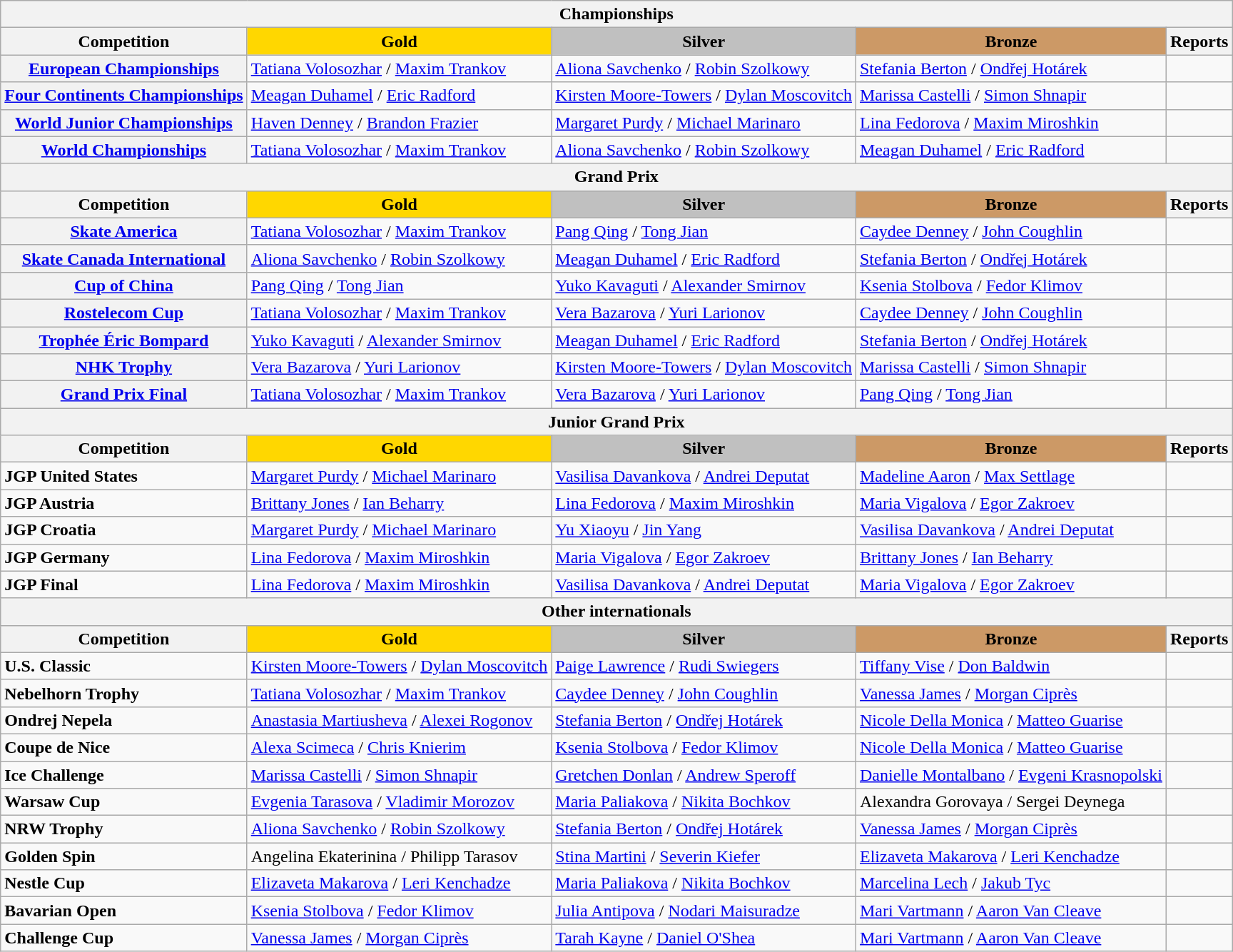<table class="wikitable">
<tr>
<th colspan=5>Championships</th>
</tr>
<tr>
<th>Competition</th>
<td align=center bgcolor=gold><strong>Gold</strong></td>
<td align=center bgcolor=silver><strong>Silver</strong></td>
<td align=center bgcolor=cc9966><strong>Bronze</strong></td>
<th>Reports</th>
</tr>
<tr>
<th> <a href='#'>European Championships</a></th>
<td> <a href='#'>Tatiana Volosozhar</a> / <a href='#'>Maxim Trankov</a></td>
<td> <a href='#'>Aliona Savchenko</a> / <a href='#'>Robin Szolkowy</a></td>
<td> <a href='#'>Stefania Berton</a> / <a href='#'>Ondřej Hotárek</a></td>
<td></td>
</tr>
<tr>
<th> <a href='#'>Four Continents Championships</a></th>
<td> <a href='#'>Meagan Duhamel</a> / <a href='#'>Eric Radford</a></td>
<td> <a href='#'>Kirsten Moore-Towers</a> / <a href='#'>Dylan Moscovitch</a></td>
<td> <a href='#'>Marissa Castelli</a> / <a href='#'>Simon Shnapir</a></td>
<td></td>
</tr>
<tr>
<th> <a href='#'>World Junior Championships</a></th>
<td> <a href='#'>Haven Denney</a> / <a href='#'>Brandon Frazier</a></td>
<td> <a href='#'>Margaret Purdy</a> / <a href='#'>Michael Marinaro</a></td>
<td> <a href='#'>Lina Fedorova</a> / <a href='#'>Maxim Miroshkin</a></td>
<td></td>
</tr>
<tr>
<th> <a href='#'>World Championships</a></th>
<td> <a href='#'>Tatiana Volosozhar</a> / <a href='#'>Maxim Trankov</a></td>
<td> <a href='#'>Aliona Savchenko</a> / <a href='#'>Robin Szolkowy</a></td>
<td> <a href='#'>Meagan Duhamel</a> / <a href='#'>Eric Radford</a></td>
<td></td>
</tr>
<tr>
<th colspan=5>Grand Prix</th>
</tr>
<tr>
<th>Competition</th>
<td align=center bgcolor=gold><strong>Gold</strong></td>
<td align=center bgcolor=silver><strong>Silver</strong></td>
<td align=center bgcolor=cc9966><strong>Bronze</strong></td>
<th>Reports</th>
</tr>
<tr>
<th> <a href='#'>Skate America</a></th>
<td> <a href='#'>Tatiana Volosozhar</a> / <a href='#'>Maxim Trankov</a></td>
<td> <a href='#'>Pang Qing</a> / <a href='#'>Tong Jian</a></td>
<td> <a href='#'>Caydee Denney</a> / <a href='#'>John Coughlin</a></td>
<td></td>
</tr>
<tr>
<th> <a href='#'>Skate Canada International</a></th>
<td> <a href='#'>Aliona Savchenko</a> / <a href='#'>Robin Szolkowy</a></td>
<td> <a href='#'>Meagan Duhamel</a> / <a href='#'>Eric Radford</a></td>
<td> <a href='#'>Stefania Berton</a> / <a href='#'>Ondřej Hotárek</a></td>
<td></td>
</tr>
<tr>
<th> <a href='#'>Cup of China</a></th>
<td> <a href='#'>Pang Qing</a> / <a href='#'>Tong Jian</a></td>
<td> <a href='#'>Yuko Kavaguti</a> / <a href='#'>Alexander Smirnov</a></td>
<td> <a href='#'>Ksenia Stolbova</a> / <a href='#'>Fedor Klimov</a></td>
<td></td>
</tr>
<tr>
<th> <a href='#'>Rostelecom Cup</a></th>
<td> <a href='#'>Tatiana Volosozhar</a> / <a href='#'>Maxim Trankov</a></td>
<td> <a href='#'>Vera Bazarova</a> / <a href='#'>Yuri Larionov</a></td>
<td> <a href='#'>Caydee Denney</a> / <a href='#'>John Coughlin</a></td>
<td></td>
</tr>
<tr>
<th> <a href='#'>Trophée Éric Bompard</a></th>
<td> <a href='#'>Yuko Kavaguti</a> / <a href='#'>Alexander Smirnov</a></td>
<td> <a href='#'>Meagan Duhamel</a> / <a href='#'>Eric Radford</a></td>
<td> <a href='#'>Stefania Berton</a> / <a href='#'>Ondřej Hotárek</a></td>
<td></td>
</tr>
<tr>
<th> <a href='#'>NHK Trophy</a></th>
<td> <a href='#'>Vera Bazarova</a> / <a href='#'>Yuri Larionov</a></td>
<td> <a href='#'>Kirsten Moore-Towers</a> / <a href='#'>Dylan Moscovitch</a></td>
<td> <a href='#'>Marissa Castelli</a> / <a href='#'>Simon Shnapir</a></td>
<td></td>
</tr>
<tr>
<th> <a href='#'>Grand Prix Final</a></th>
<td> <a href='#'>Tatiana Volosozhar</a> / <a href='#'>Maxim Trankov</a></td>
<td> <a href='#'>Vera Bazarova</a> / <a href='#'>Yuri Larionov</a></td>
<td> <a href='#'>Pang Qing</a> / <a href='#'>Tong Jian</a></td>
<td></td>
</tr>
<tr>
<th colspan=5>Junior Grand Prix</th>
</tr>
<tr>
<th>Competition</th>
<td align=center bgcolor=gold><strong>Gold</strong></td>
<td align=center bgcolor=silver><strong>Silver</strong></td>
<td align=center bgcolor=cc9966><strong>Bronze</strong></td>
<th>Reports</th>
</tr>
<tr>
<td><strong>JGP United States</strong></td>
<td> <a href='#'>Margaret Purdy</a> / <a href='#'>Michael Marinaro</a></td>
<td> <a href='#'>Vasilisa Davankova</a> / <a href='#'>Andrei Deputat</a></td>
<td> <a href='#'>Madeline Aaron</a> / <a href='#'>Max Settlage</a></td>
<td></td>
</tr>
<tr>
<td><strong>JGP Austria</strong></td>
<td> <a href='#'>Brittany Jones</a> / <a href='#'>Ian Beharry</a></td>
<td> <a href='#'>Lina Fedorova</a> / <a href='#'>Maxim Miroshkin</a></td>
<td> <a href='#'>Maria Vigalova</a> / <a href='#'>Egor Zakroev</a></td>
<td></td>
</tr>
<tr>
<td><strong>JGP Croatia</strong></td>
<td> <a href='#'>Margaret Purdy</a> / <a href='#'>Michael Marinaro</a></td>
<td> <a href='#'>Yu Xiaoyu</a> / <a href='#'>Jin Yang</a></td>
<td> <a href='#'>Vasilisa Davankova</a> / <a href='#'>Andrei Deputat</a></td>
<td></td>
</tr>
<tr>
<td><strong>JGP Germany</strong></td>
<td> <a href='#'>Lina Fedorova</a> / <a href='#'>Maxim Miroshkin</a></td>
<td> <a href='#'>Maria Vigalova</a> / <a href='#'>Egor Zakroev</a></td>
<td> <a href='#'>Brittany Jones</a> / <a href='#'>Ian Beharry</a></td>
<td></td>
</tr>
<tr>
<td><strong>JGP Final</strong></td>
<td> <a href='#'>Lina Fedorova</a> / <a href='#'>Maxim Miroshkin</a></td>
<td> <a href='#'>Vasilisa Davankova</a> / <a href='#'>Andrei Deputat</a></td>
<td> <a href='#'>Maria Vigalova</a> / <a href='#'>Egor Zakroev</a></td>
<td></td>
</tr>
<tr>
<th colspan=5>Other internationals</th>
</tr>
<tr>
<th>Competition</th>
<td align=center bgcolor=gold><strong>Gold</strong></td>
<td align=center bgcolor=silver><strong>Silver</strong></td>
<td align=center bgcolor=cc9966><strong>Bronze</strong></td>
<th>Reports</th>
</tr>
<tr>
<td><strong>U.S. Classic</strong></td>
<td> <a href='#'>Kirsten Moore-Towers</a> / <a href='#'>Dylan Moscovitch</a></td>
<td> <a href='#'>Paige Lawrence</a> / <a href='#'>Rudi Swiegers</a></td>
<td> <a href='#'>Tiffany Vise</a> / <a href='#'>Don Baldwin</a></td>
<td></td>
</tr>
<tr>
<td><strong>Nebelhorn Trophy</strong></td>
<td> <a href='#'>Tatiana Volosozhar</a> / <a href='#'>Maxim Trankov</a></td>
<td> <a href='#'>Caydee Denney</a> / <a href='#'>John Coughlin</a></td>
<td> <a href='#'>Vanessa James</a> / <a href='#'>Morgan Ciprès</a></td>
<td></td>
</tr>
<tr>
<td><strong>Ondrej Nepela</strong></td>
<td> <a href='#'>Anastasia Martiusheva</a> / <a href='#'>Alexei Rogonov</a></td>
<td> <a href='#'>Stefania Berton</a> / <a href='#'>Ondřej Hotárek</a></td>
<td> <a href='#'>Nicole Della Monica</a> / <a href='#'>Matteo Guarise</a></td>
<td></td>
</tr>
<tr>
<td><strong>Coupe de Nice</strong></td>
<td> <a href='#'>Alexa Scimeca</a> / <a href='#'>Chris Knierim</a></td>
<td> <a href='#'>Ksenia Stolbova</a> / <a href='#'>Fedor Klimov</a></td>
<td> <a href='#'>Nicole Della Monica</a> / <a href='#'>Matteo Guarise</a></td>
<td></td>
</tr>
<tr>
<td><strong>Ice Challenge</strong></td>
<td> <a href='#'>Marissa Castelli</a> / <a href='#'>Simon Shnapir</a></td>
<td> <a href='#'>Gretchen Donlan</a> / <a href='#'>Andrew Speroff</a></td>
<td> <a href='#'>Danielle Montalbano</a> / <a href='#'>Evgeni Krasnopolski</a></td>
<td></td>
</tr>
<tr>
<td><strong>Warsaw Cup</strong></td>
<td> <a href='#'>Evgenia Tarasova</a> / <a href='#'>Vladimir Morozov</a></td>
<td> <a href='#'>Maria Paliakova</a> / <a href='#'>Nikita Bochkov</a></td>
<td> Alexandra Gorovaya / Sergei Deynega</td>
<td></td>
</tr>
<tr>
<td><strong>NRW Trophy</strong></td>
<td> <a href='#'>Aliona Savchenko</a> / <a href='#'>Robin Szolkowy</a></td>
<td> <a href='#'>Stefania Berton</a> / <a href='#'>Ondřej Hotárek</a></td>
<td> <a href='#'>Vanessa James</a> / <a href='#'>Morgan Ciprès</a></td>
<td></td>
</tr>
<tr>
<td><strong>Golden Spin</strong></td>
<td> Angelina Ekaterinina / Philipp Tarasov</td>
<td> <a href='#'>Stina Martini</a> / <a href='#'>Severin Kiefer</a></td>
<td> <a href='#'>Elizaveta Makarova</a> / <a href='#'>Leri Kenchadze</a></td>
<td></td>
</tr>
<tr>
<td><strong>Nestle Cup</strong></td>
<td> <a href='#'>Elizaveta Makarova</a> / <a href='#'>Leri Kenchadze</a></td>
<td> <a href='#'>Maria Paliakova</a> / <a href='#'>Nikita Bochkov</a></td>
<td> <a href='#'>Marcelina Lech</a> / <a href='#'>Jakub Tyc</a></td>
<td></td>
</tr>
<tr>
<td><strong>Bavarian Open</strong></td>
<td> <a href='#'>Ksenia Stolbova</a> / <a href='#'>Fedor Klimov</a></td>
<td> <a href='#'>Julia Antipova</a> / <a href='#'>Nodari Maisuradze</a></td>
<td> <a href='#'>Mari Vartmann</a> / <a href='#'>Aaron Van Cleave</a></td>
<td></td>
</tr>
<tr>
<td><strong>Challenge Cup</strong></td>
<td> <a href='#'>Vanessa James</a> / <a href='#'>Morgan Ciprès</a></td>
<td> <a href='#'>Tarah Kayne</a> / <a href='#'>Daniel O'Shea</a></td>
<td> <a href='#'>Mari Vartmann</a> / <a href='#'>Aaron Van Cleave</a></td>
<td></td>
</tr>
</table>
